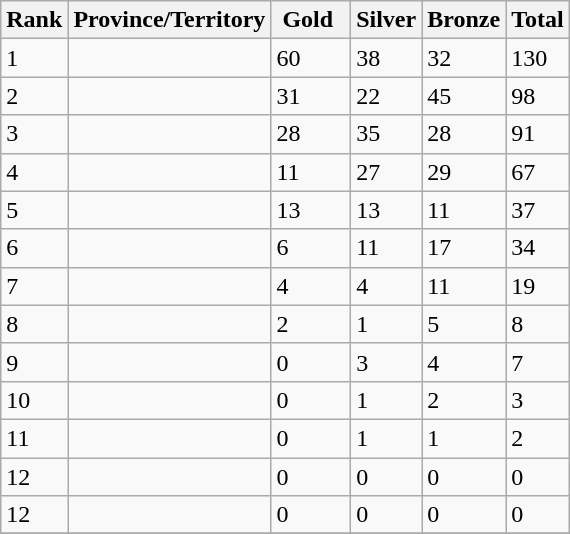<table class="wikitable">
<tr>
<th><strong>Rank</strong></th>
<th><strong>Province/Territory</strong></th>
<th bgcolor="gold"><strong> Gold  </strong></th>
<th bgcolor="silver"><strong>Silver</strong></th>
<th bgcolor="CC9966"><strong>Bronze</strong></th>
<th><strong>Total</strong></th>
</tr>
<tr>
<td>1</td>
<td></td>
<td>60</td>
<td>38</td>
<td>32</td>
<td>130</td>
</tr>
<tr>
<td>2</td>
<td></td>
<td>31</td>
<td>22</td>
<td>45</td>
<td>98</td>
</tr>
<tr>
<td>3</td>
<td></td>
<td>28</td>
<td>35</td>
<td>28</td>
<td>91</td>
</tr>
<tr>
<td>4</td>
<td></td>
<td>11</td>
<td>27</td>
<td>29</td>
<td>67</td>
</tr>
<tr>
<td>5</td>
<td></td>
<td>13</td>
<td>13</td>
<td>11</td>
<td>37</td>
</tr>
<tr>
<td>6</td>
<td></td>
<td>6</td>
<td>11</td>
<td>17</td>
<td>34</td>
</tr>
<tr>
<td>7</td>
<td><strong></strong></td>
<td>4</td>
<td>4</td>
<td>11</td>
<td>19</td>
</tr>
<tr>
<td>8</td>
<td></td>
<td>2</td>
<td>1</td>
<td>5</td>
<td>8</td>
</tr>
<tr>
<td>9</td>
<td></td>
<td>0</td>
<td>3</td>
<td>4</td>
<td>7</td>
</tr>
<tr>
<td>10</td>
<td></td>
<td>0</td>
<td>1</td>
<td>2</td>
<td>3</td>
</tr>
<tr>
<td>11</td>
<td></td>
<td>0</td>
<td>1</td>
<td>1</td>
<td>2</td>
</tr>
<tr>
<td>12</td>
<td></td>
<td>0</td>
<td>0</td>
<td>0</td>
<td>0</td>
</tr>
<tr>
<td>12</td>
<td></td>
<td>0</td>
<td>0</td>
<td>0</td>
<td>0</td>
</tr>
<tr>
</tr>
</table>
